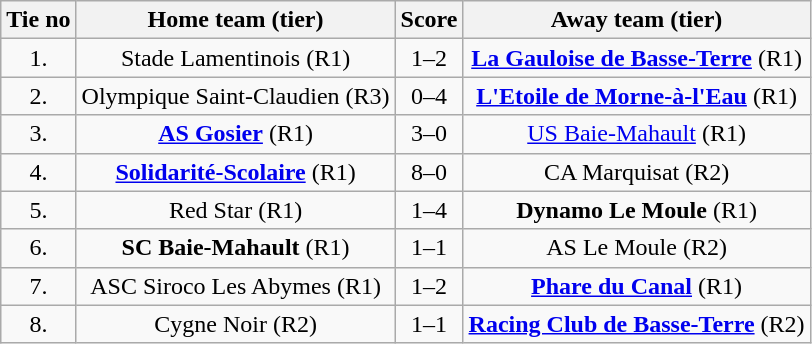<table class="wikitable" style="text-align: center">
<tr>
<th>Tie no</th>
<th>Home team (tier)</th>
<th>Score</th>
<th>Away team (tier)</th>
</tr>
<tr>
<td>1.</td>
<td> Stade Lamentinois (R1)</td>
<td>1–2</td>
<td><strong><a href='#'>La Gauloise de Basse-Terre</a></strong> (R1) </td>
</tr>
<tr>
<td>2.</td>
<td> Olympique Saint-Claudien (R3)</td>
<td>0–4</td>
<td><strong><a href='#'>L'Etoile de Morne-à-l'Eau</a></strong> (R1) </td>
</tr>
<tr>
<td>3.</td>
<td> <strong><a href='#'>AS Gosier</a></strong> (R1)</td>
<td>3–0</td>
<td><a href='#'>US Baie-Mahault</a> (R1) </td>
</tr>
<tr>
<td>4.</td>
<td> <strong><a href='#'>Solidarité-Scolaire</a></strong> (R1)</td>
<td>8–0</td>
<td>CA Marquisat (R2) </td>
</tr>
<tr>
<td>5.</td>
<td> Red Star (R1)</td>
<td>1–4</td>
<td><strong>Dynamo Le Moule</strong> (R1) </td>
</tr>
<tr>
<td>6.</td>
<td> <strong>SC Baie-Mahault</strong> (R1)</td>
<td>1–1 </td>
<td>AS Le Moule (R2) </td>
</tr>
<tr>
<td>7.</td>
<td> ASC Siroco Les Abymes (R1)</td>
<td>1–2</td>
<td><strong><a href='#'>Phare du Canal</a></strong> (R1) </td>
</tr>
<tr>
<td>8.</td>
<td> Cygne Noir (R2)</td>
<td>1–1 </td>
<td><strong><a href='#'>Racing Club de Basse-Terre</a></strong> (R2) </td>
</tr>
</table>
